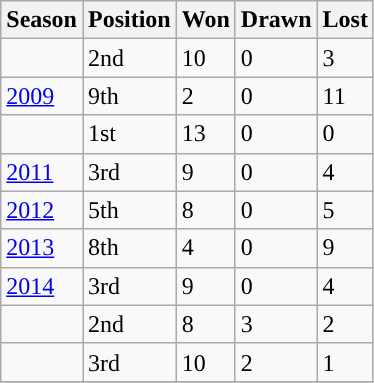<table class="wikitable collapsible">
<tr>
<th>Season</th>
<th>Position</th>
<th>Won</th>
<th>Drawn</th>
<th>Lost</th>
</tr>
<tr style="background-color:#">
<td></td>
<td>2nd</td>
<td>10</td>
<td>0</td>
<td>3</td>
</tr>
<tr>
<td><a href='#'>2009</a></td>
<td>9th</td>
<td>2</td>
<td>0</td>
<td>11</td>
</tr>
<tr style="background-color:#">
<td></td>
<td>1st</td>
<td>13</td>
<td>0</td>
<td>0</td>
</tr>
<tr>
<td><a href='#'>2011</a></td>
<td>3rd</td>
<td>9</td>
<td>0</td>
<td>4</td>
</tr>
<tr>
<td><a href='#'>2012</a></td>
<td>5th</td>
<td>8</td>
<td>0</td>
<td>5</td>
</tr>
<tr>
<td><a href='#'>2013</a></td>
<td>8th</td>
<td>4</td>
<td>0</td>
<td>9</td>
</tr>
<tr>
<td><a href='#'>2014</a></td>
<td>3rd</td>
<td>9</td>
<td>0</td>
<td>4</td>
</tr>
<tr style="background-color:#">
<td></td>
<td>2nd</td>
<td>8</td>
<td>3</td>
<td>2</td>
</tr>
<tr style="background-color:#">
<td></td>
<td>3rd</td>
<td>10</td>
<td>2</td>
<td>1</td>
</tr>
<tr>
</tr>
</table>
